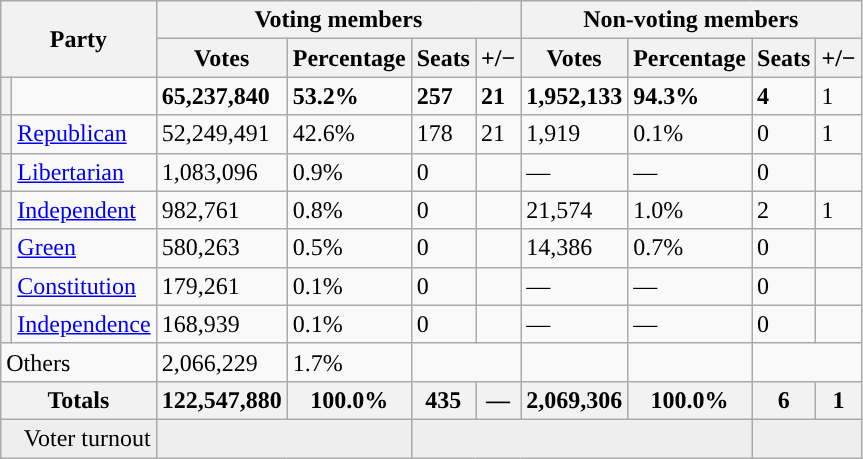<table class=wikitable>
<tr>
<th colspan=2 rowspan=2>Party</th>
<th colspan=4>Voting members</th>
<th colspan=4>Non-voting members</th>
</tr>
<tr>
<th>Votes</th>
<th>Percentage</th>
<th>Seats</th>
<th>+/−</th>
<th>Votes</th>
<th>Percentage</th>
<th>Seats</th>
<th>+/−</th>
</tr>
<tr>
<th style="background:"></th>
<td nowrap></td>
<td><strong>65,237,840</strong></td>
<td><strong>53.2%</strong></td>
<td><strong>257</strong></td>
<td><strong>21</strong></td>
<td><strong>1,952,133</strong></td>
<td><strong>94.3%</strong></td>
<td><strong>4</strong></td>
<td>1</td>
</tr>
<tr>
<th style="background:"></th>
<td><a href='#'>Republican</a></td>
<td>52,249,491</td>
<td>42.6%</td>
<td>178</td>
<td>21</td>
<td>1,919</td>
<td>0.1%</td>
<td>0</td>
<td>1</td>
</tr>
<tr>
<th style="background:"></th>
<td><a href='#'>Libertarian</a></td>
<td>1,083,096</td>
<td>0.9%</td>
<td>0</td>
<td></td>
<td>—</td>
<td>—</td>
<td>0</td>
<td></td>
</tr>
<tr>
<th style="background:"></th>
<td><a href='#'>Independent</a></td>
<td>982,761</td>
<td>0.8%</td>
<td>0</td>
<td></td>
<td>21,574</td>
<td>1.0%</td>
<td>2</td>
<td>1</td>
</tr>
<tr>
<th style="background:"></th>
<td><a href='#'>Green</a></td>
<td>580,263</td>
<td>0.5%</td>
<td>0</td>
<td></td>
<td>14,386</td>
<td>0.7%</td>
<td>0</td>
<td></td>
</tr>
<tr>
<th style="background:"></th>
<td><a href='#'>Constitution</a></td>
<td>179,261</td>
<td>0.1%</td>
<td>0</td>
<td></td>
<td>—</td>
<td>—</td>
<td>0</td>
<td></td>
</tr>
<tr>
<th style="background:"></th>
<td><a href='#'>Independence</a></td>
<td>168,939</td>
<td>0.1%</td>
<td>0</td>
<td></td>
<td>—</td>
<td>—</td>
<td>0</td>
<td></td>
</tr>
<tr>
<td colspan=2>Others</td>
<td>2,066,229</td>
<td>1.7%</td>
<td colspan=2 style="text-align:right"></td>
<td style="text-align:right"></td>
<td style="text-align:right"></td>
<td colspan=2 style="text-align:right"></td>
</tr>
<tr style="background:#eee; text-align:right">
<th colspan=2>Totals</th>
<th>122,547,880</th>
<th>100.0%</th>
<th>435</th>
<th>—</th>
<th>2,069,306</th>
<th>100.0%</th>
<th>6</th>
<th>1</th>
</tr>
<tr style="background:#eee">
<td colspan=2 style="text-align:right">Voter turnout</td>
<td colspan=2 style="text-align:right"></td>
<td colspan=4 style="text-align:right"></td>
<td colspan=3></td>
</tr>
</table>
